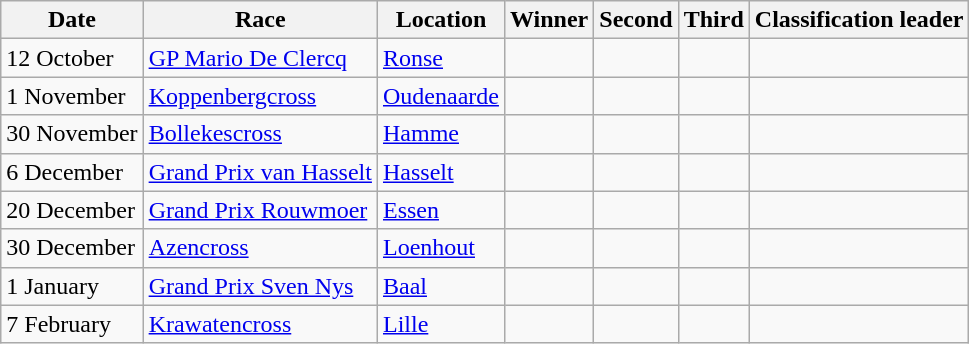<table class="wikitable">
<tr>
<th>Date</th>
<th>Race</th>
<th>Location</th>
<th>Winner</th>
<th>Second</th>
<th>Third</th>
<th>Classification leader</th>
</tr>
<tr>
<td>12 October</td>
<td><a href='#'>GP Mario De Clercq</a></td>
<td><a href='#'>Ronse</a></td>
<td></td>
<td></td>
<td></td>
<td></td>
</tr>
<tr>
<td>1 November</td>
<td><a href='#'>Koppenbergcross</a></td>
<td><a href='#'>Oudenaarde</a></td>
<td></td>
<td></td>
<td></td>
<td></td>
</tr>
<tr>
<td>30 November</td>
<td><a href='#'>Bollekescross</a></td>
<td><a href='#'>Hamme</a></td>
<td></td>
<td></td>
<td></td>
<td></td>
</tr>
<tr>
<td>6 December</td>
<td><a href='#'>Grand Prix van Hasselt</a></td>
<td><a href='#'>Hasselt</a></td>
<td></td>
<td></td>
<td></td>
<td></td>
</tr>
<tr>
<td>20 December</td>
<td><a href='#'>Grand Prix Rouwmoer</a></td>
<td><a href='#'>Essen</a></td>
<td></td>
<td></td>
<td></td>
<td></td>
</tr>
<tr>
<td>30 December</td>
<td><a href='#'>Azencross</a></td>
<td><a href='#'>Loenhout</a></td>
<td></td>
<td></td>
<td></td>
<td></td>
</tr>
<tr>
<td>1 January</td>
<td><a href='#'>Grand Prix Sven Nys</a></td>
<td><a href='#'>Baal</a></td>
<td></td>
<td></td>
<td></td>
<td></td>
</tr>
<tr>
<td>7 February</td>
<td><a href='#'>Krawatencross</a></td>
<td><a href='#'>Lille</a></td>
<td></td>
<td></td>
<td></td>
<td></td>
</tr>
</table>
